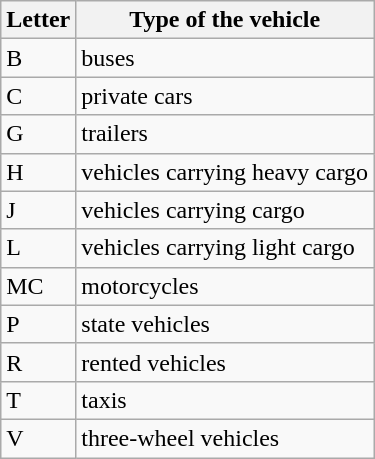<table class="wikitable">
<tr>
<th>Letter</th>
<th>Type of the vehicle</th>
</tr>
<tr ---->
<td>В</td>
<td>buses</td>
</tr>
<tr ---->
<td>С</td>
<td>private cars</td>
</tr>
<tr ---->
<td>G</td>
<td>trailers</td>
</tr>
<tr ---->
<td>H</td>
<td>vehicles carrying heavy cargo</td>
</tr>
<tr ---->
<td>J</td>
<td>vehicles carrying cargo</td>
</tr>
<tr ---->
<td>L</td>
<td>vehicles carrying light cargo</td>
</tr>
<tr ---->
<td>МС</td>
<td>motorcycles</td>
</tr>
<tr ---->
<td>P</td>
<td>state vehicles</td>
</tr>
<tr ---->
<td>R</td>
<td>rented vehicles</td>
</tr>
<tr ---->
<td>T</td>
<td>taxis</td>
</tr>
<tr ---->
<td>V</td>
<td>three-wheel vehicles</td>
</tr>
</table>
